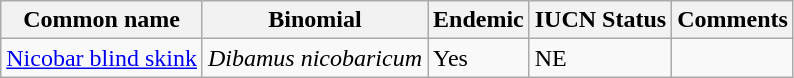<table class="wikitable">
<tr>
<th>Common name</th>
<th>Binomial</th>
<th>Endemic</th>
<th>IUCN Status</th>
<th>Comments</th>
</tr>
<tr>
<td><a href='#'>Nicobar blind skink</a></td>
<td><em>Dibamus nicobaricum</em></td>
<td>Yes</td>
<td>NE</td>
<td></td>
</tr>
</table>
